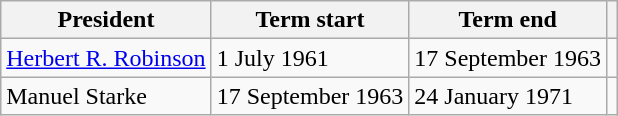<table class="wikitable">
<tr>
<th>President</th>
<th>Term start</th>
<th>Term end</th>
<th></th>
</tr>
<tr>
<td><a href='#'>Herbert R. Robinson</a></td>
<td>1 July 1961</td>
<td>17 September 1963</td>
</tr>
<tr>
<td>Manuel Starke</td>
<td>17 September 1963</td>
<td>24 January 1971</td>
<td></td>
</tr>
</table>
